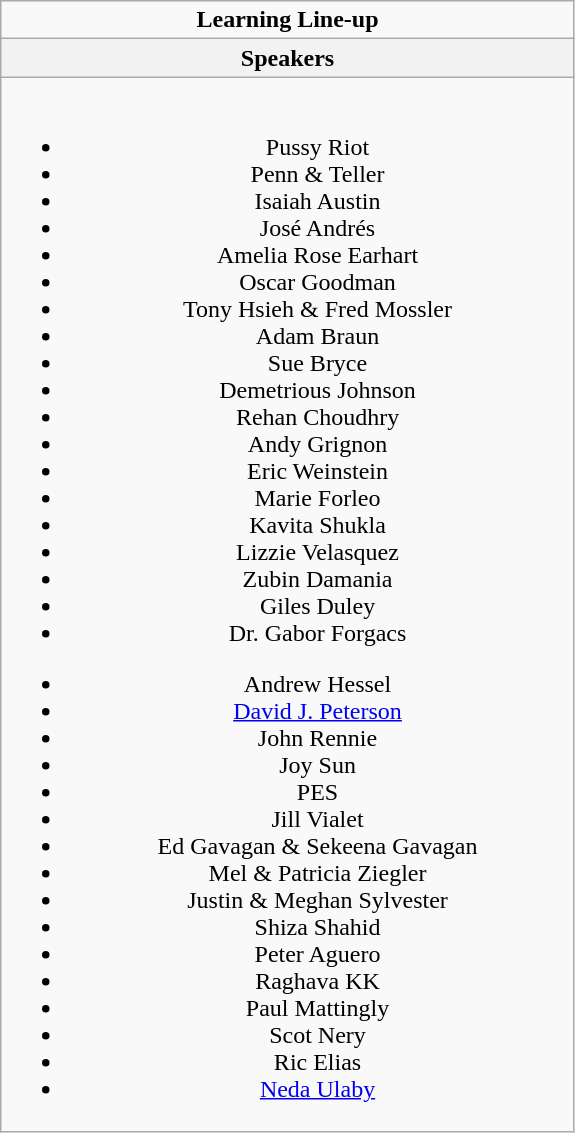<table class="wikitable">
<tr>
<td style="text-align:center;"><strong>Learning Line-up</strong></td>
</tr>
<tr>
<th>Speakers</th>
</tr>
<tr>
<td style="text-align:center; vertical-align:top; width:375px;"><br>
<ul><li>Pussy Riot</li><li>Penn & Teller</li><li>Isaiah Austin</li><li>José Andrés</li><li>Amelia Rose Earhart</li><li>Oscar Goodman</li><li>Tony Hsieh & Fred Mossler</li><li>Adam Braun</li><li>Sue Bryce</li><li>Demetrious Johnson</li><li>Rehan Choudhry</li><li>Andy Grignon</li><li>Eric Weinstein</li><li>Marie Forleo</li><li>Kavita Shukla</li><li>Lizzie Velasquez</li><li>Zubin Damania</li><li>Giles Duley</li><li>Dr. Gabor Forgacs</li></ul><ul><li>Andrew Hessel</li><li><a href='#'>David J. Peterson</a></li><li>John Rennie</li><li>Joy Sun</li><li>PES</li><li>Jill Vialet</li><li>Ed Gavagan & Sekeena Gavagan</li><li>Mel & Patricia Ziegler</li><li>Justin & Meghan Sylvester</li><li>Shiza Shahid</li><li>Peter Aguero</li><li>Raghava KK</li><li>Paul Mattingly</li><li>Scot Nery</li><li>Ric Elias</li><li><a href='#'>Neda Ulaby</a></li></ul></td>
</tr>
</table>
